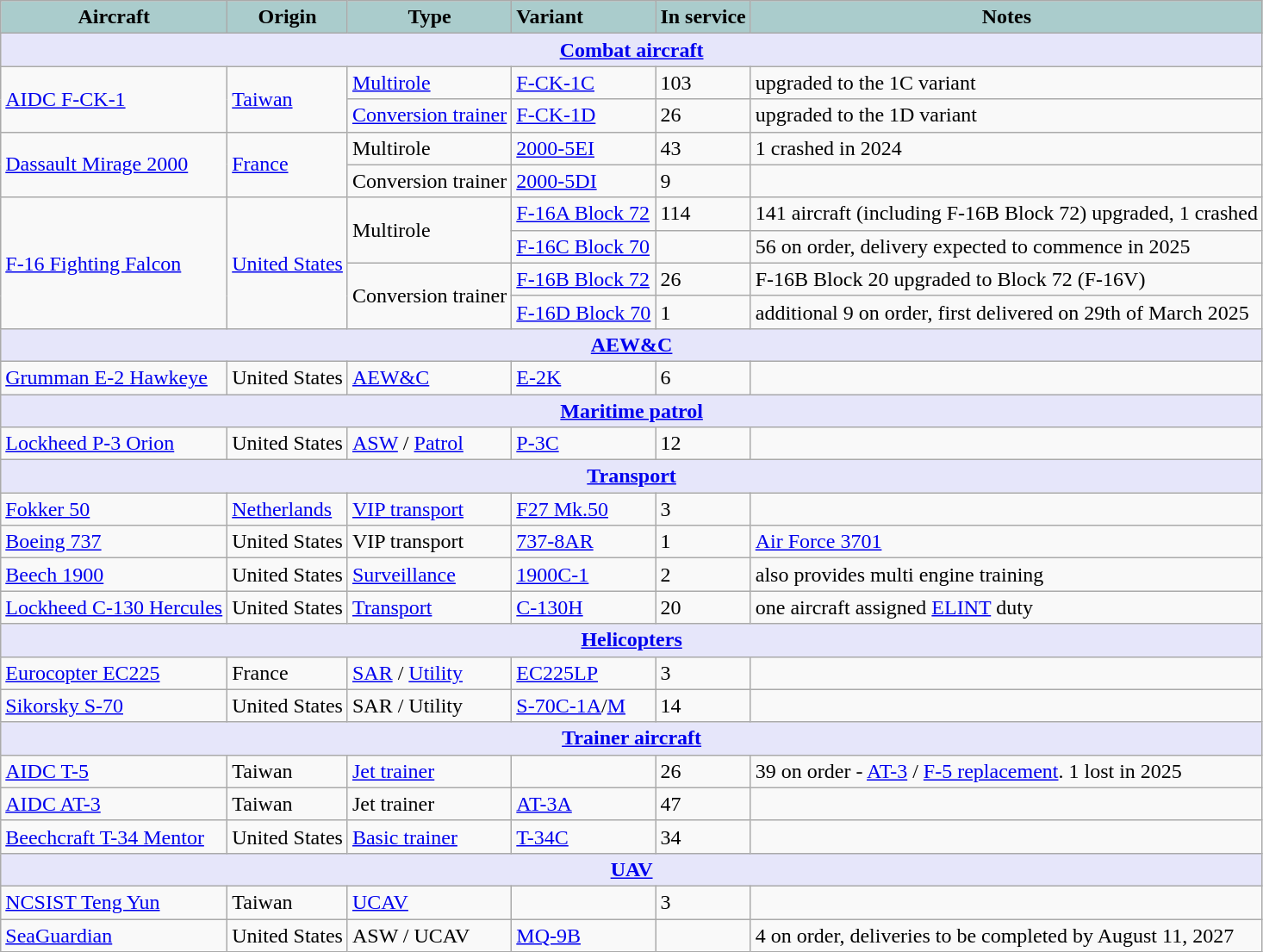<table class = "wikitable">
<tr>
<th style = "text-align:center; background:#acc;">Aircraft</th>
<th style = "text-align: center; background:#acc;">Origin</th>
<th style = "text-align:l center; background:#acc;">Type</th>
<th style =   "text-align:left; background:#acc;">Variant</th>
<th style = "text-align:center; background:#acc;">In service</th>
<th style = "text-align: center; background:#acc;">Notes</th>
</tr>
<tr>
<th style = "align: center; background: lavender;" colspan="6"><a href='#'>Combat aircraft</a></th>
</tr>
<tr>
<td rowspan="2"><a href='#'>AIDC F-CK-1</a></td>
<td rowspan="2"><a href='#'>Taiwan</a></td>
<td><a href='#'>Multirole</a></td>
<td><a href='#'>F-CK-1C</a></td>
<td>103</td>
<td>upgraded to the 1C variant</td>
</tr>
<tr>
<td><a href='#'>Conversion trainer</a></td>
<td><a href='#'>F-CK-1D</a></td>
<td>26</td>
<td>upgraded to the 1D variant</td>
</tr>
<tr>
<td rowspan="2"><a href='#'>Dassault Mirage 2000</a></td>
<td rowspan="2"><a href='#'>France</a></td>
<td>Multirole</td>
<td><a href='#'>2000-5EI</a></td>
<td>43</td>
<td>1 crashed in 2024</td>
</tr>
<tr>
<td>Conversion trainer</td>
<td><a href='#'>2000-5DI</a></td>
<td>9</td>
<td></td>
</tr>
<tr>
<td rowspan="4"><a href='#'>F-16 Fighting Falcon</a></td>
<td rowspan="4"><a href='#'>United States</a></td>
<td rowspan="2">Multirole</td>
<td><a href='#'>F-16A Block 72</a></td>
<td>114</td>
<td>141 aircraft (including F-16B Block 72) upgraded, 1 crashed</td>
</tr>
<tr>
<td><a href='#'>F-16C Block 70</a></td>
<td></td>
<td>56 on order, delivery expected to commence in 2025</td>
</tr>
<tr>
<td rowspan="2">Conversion trainer</td>
<td><a href='#'>F-16B Block 72</a></td>
<td>26</td>
<td>F-16B Block 20 upgraded to Block 72 (F-16V)</td>
</tr>
<tr>
<td><a href='#'>F-16D Block 70</a></td>
<td>1</td>
<td>additional 9 on order, first delivered on 29th of March 2025 </td>
</tr>
<tr>
<th style = "align: center; background: lavender;" colspan="6"><a href='#'>AEW&C</a></th>
</tr>
<tr>
<td><a href='#'>Grumman E-2 Hawkeye</a></td>
<td>United States</td>
<td><a href='#'>AEW&C</a></td>
<td><a href='#'>E-2K</a></td>
<td>6</td>
<td></td>
</tr>
<tr>
<th style = "align: center; background: lavender;" colspan="6"><a href='#'>Maritime patrol</a></th>
</tr>
<tr>
<td><a href='#'>Lockheed P-3 Orion</a></td>
<td>United States</td>
<td><a href='#'>ASW</a> / <a href='#'>Patrol</a></td>
<td><a href='#'>P-3C</a></td>
<td>12</td>
<td></td>
</tr>
<tr>
<th style = "align: center; background: lavender;" colspan="6"><a href='#'>Transport</a></th>
</tr>
<tr>
<td><a href='#'>Fokker 50</a></td>
<td><a href='#'>Netherlands</a></td>
<td><a href='#'>VIP transport</a></td>
<td><a href='#'>F27 Mk.50</a></td>
<td>3</td>
<td></td>
</tr>
<tr>
<td><a href='#'>Boeing 737</a></td>
<td>United States</td>
<td>VIP transport</td>
<td><a href='#'>737-8AR</a></td>
<td>1</td>
<td><a href='#'>Air Force 3701</a></td>
</tr>
<tr>
<td><a href='#'>Beech 1900</a></td>
<td>United States</td>
<td><a href='#'>Surveillance</a></td>
<td><a href='#'>1900C-1</a></td>
<td>2</td>
<td>also provides multi engine training</td>
</tr>
<tr>
<td><a href='#'>Lockheed C-130 Hercules</a></td>
<td>United States</td>
<td><a href='#'>Transport</a></td>
<td><a href='#'>C-130H</a></td>
<td>20</td>
<td>one aircraft assigned <a href='#'>ELINT</a> duty</td>
</tr>
<tr>
<th style = "align: center; background: lavender;" colspan="6"><a href='#'>Helicopters</a></th>
</tr>
<tr>
<td><a href='#'>Eurocopter EC225</a></td>
<td>France</td>
<td><a href='#'>SAR</a> / <a href='#'>Utility</a></td>
<td><a href='#'>EC225LP</a></td>
<td>3</td>
<td></td>
</tr>
<tr>
<td><a href='#'>Sikorsky S-70</a></td>
<td>United States</td>
<td>SAR / Utility</td>
<td><a href='#'>S-70C-1A</a>/<a href='#'>M</a></td>
<td>14</td>
<td></td>
</tr>
<tr>
<th style = "align: center; background: lavender;" colspan="6"><a href='#'>Trainer aircraft</a></th>
</tr>
<tr>
<td><a href='#'>AIDC T-5</a></td>
<td>Taiwan</td>
<td><a href='#'>Jet trainer</a></td>
<td></td>
<td>26</td>
<td>39 on order - <a href='#'>AT-3</a> / <a href='#'>F-5 replacement</a>. 1 lost in 2025</td>
</tr>
<tr>
<td><a href='#'>AIDC AT-3</a></td>
<td>Taiwan</td>
<td>Jet trainer</td>
<td><a href='#'>AT-3A</a></td>
<td>47</td>
<td></td>
</tr>
<tr>
<td><a href='#'>Beechcraft T-34 Mentor</a></td>
<td>United States</td>
<td><a href='#'>Basic trainer</a></td>
<td><a href='#'>T-34C</a></td>
<td>34</td>
<td></td>
</tr>
<tr>
<th style = "align: center; background: lavender;" colspan="6"><a href='#'>UAV</a></th>
</tr>
<tr>
<td><a href='#'>NCSIST Teng Yun</a></td>
<td>Taiwan</td>
<td><a href='#'>UCAV</a></td>
<td></td>
<td>3</td>
<td></td>
</tr>
<tr>
<td><a href='#'>SeaGuardian</a></td>
<td>United States</td>
<td>ASW / UCAV</td>
<td><a href='#'>MQ-9B</a></td>
<td></td>
<td>4 on order, deliveries to be completed by August 11, 2027</td>
</tr>
</table>
